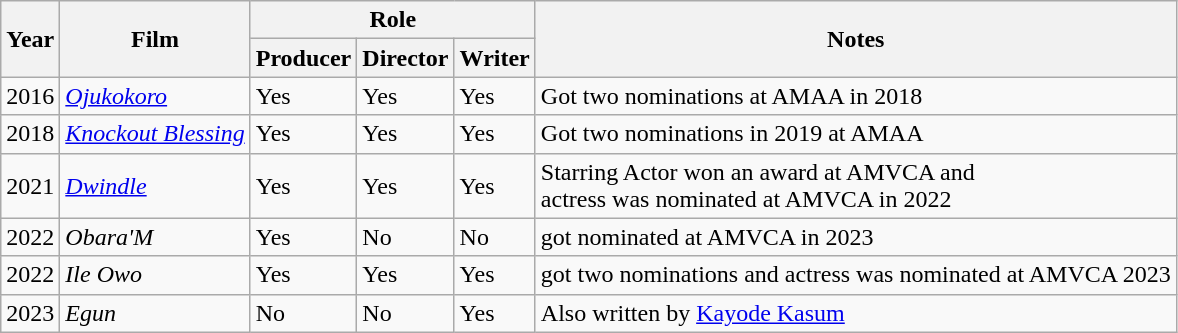<table class="wikitable">
<tr>
<th rowspan="2">Year</th>
<th rowspan="2">Film</th>
<th colspan="3">Role</th>
<th rowspan="2">Notes</th>
</tr>
<tr>
<th>Producer</th>
<th>Director</th>
<th>Writer</th>
</tr>
<tr>
<td>2016</td>
<td><em><a href='#'>Ojukokoro</a></em></td>
<td>Yes</td>
<td>Yes</td>
<td>Yes</td>
<td>Got two nominations at AMAA in 2018</td>
</tr>
<tr>
<td>2018</td>
<td><em><a href='#'>Knockout Blessing</a></em></td>
<td>Yes</td>
<td>Yes</td>
<td>Yes</td>
<td>Got two nominations in 2019 at AMAA</td>
</tr>
<tr>
<td>2021</td>
<td><a href='#'><em>Dwindle</em></a></td>
<td>Yes</td>
<td>Yes</td>
<td>Yes</td>
<td>Starring Actor won an award at AMVCA and<br>actress was nominated at AMVCA in 2022</td>
</tr>
<tr>
<td>2022</td>
<td><em>Obara'M</em></td>
<td>Yes</td>
<td>No</td>
<td>No</td>
<td>got nominated at AMVCA in 2023</td>
</tr>
<tr>
<td>2022</td>
<td><em>Ile Owo</em></td>
<td>Yes</td>
<td>Yes</td>
<td>Yes</td>
<td>got two nominations and actress was nominated at AMVCA 2023</td>
</tr>
<tr>
<td>2023</td>
<td><em>Egun</em></td>
<td>No</td>
<td>No</td>
<td>Yes</td>
<td>Also written by <a href='#'>Kayode Kasum</a></td>
</tr>
</table>
